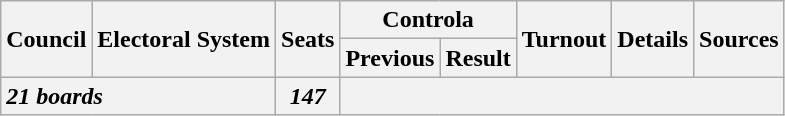<table class="wikitable" style="text-align:center">
<tr>
<th rowspan="2">Council</th>
<th rowspan="2">Electoral System</th>
<th rowspan="2">Seats</th>
<th colspan="2">Controla</th>
<th rowspan="2">Turnout</th>
<th rowspan="2">Details</th>
<th rowspan="2">Sources</th>
</tr>
<tr>
<th>Previous</th>
<th>Result<br>



















</th>
</tr>
<tr class="sortbottom">
<th style="text-align:left;" colspan="2"><em>21 boards</em></th>
<th><em>147</em></th>
<th colspan="5"></th>
</tr>
</table>
